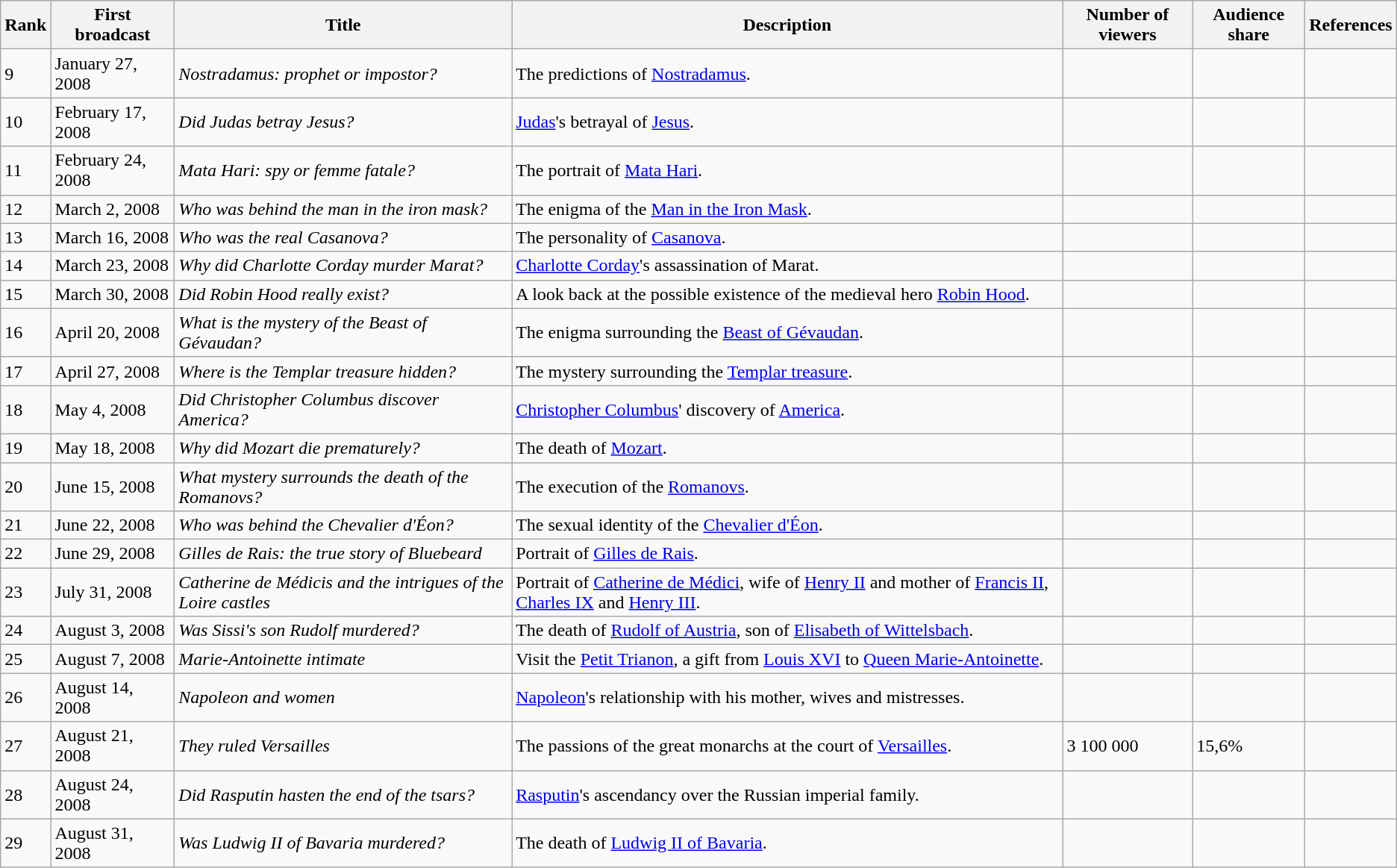<table class="wikitable">
<tr>
<th>Rank</th>
<th>First broadcast</th>
<th>Title</th>
<th>Description</th>
<th>Number of viewers</th>
<th>Audience share</th>
<th>References</th>
</tr>
<tr>
<td>9</td>
<td>January 27, 2008</td>
<td><em>Nostradamus: prophet or impostor?</em></td>
<td>The predictions of <a href='#'>Nostradamus</a>.</td>
<td></td>
<td></td>
<td></td>
</tr>
<tr>
<td>10</td>
<td>February 17, 2008</td>
<td><em>Did Judas betray Jesus?</em></td>
<td><a href='#'>Judas</a>'s betrayal of <a href='#'>Jesus</a>.</td>
<td></td>
<td></td>
<td></td>
</tr>
<tr>
<td>11</td>
<td>February 24, 2008</td>
<td><em>Mata Hari: spy or femme fatale?</em></td>
<td>The portrait of <a href='#'>Mata Hari</a>.</td>
<td></td>
<td></td>
<td></td>
</tr>
<tr>
<td>12</td>
<td>March 2, 2008</td>
<td><em>Who was behind the man in the iron mask?</em></td>
<td>The enigma of the <a href='#'>Man in the Iron Mask</a>.</td>
<td></td>
<td></td>
<td></td>
</tr>
<tr>
<td>13</td>
<td>March 16, 2008</td>
<td><em>Who was the real Casanova?</em></td>
<td>The personality of <a href='#'>Casanova</a>.</td>
<td></td>
<td></td>
<td></td>
</tr>
<tr>
<td>14</td>
<td>March 23, 2008</td>
<td><em>Why did Charlotte Corday murder Marat?</em></td>
<td><a href='#'>Charlotte Corday</a>'s assassination of Marat.</td>
<td></td>
<td></td>
<td></td>
</tr>
<tr>
<td>15</td>
<td>March 30, 2008</td>
<td><em>Did Robin Hood really exist?</em></td>
<td>A look back at the possible existence of the medieval hero <a href='#'>Robin Hood</a>.</td>
<td></td>
<td></td>
<td></td>
</tr>
<tr>
<td>16</td>
<td>April 20, 2008</td>
<td><em>What is the mystery of the Beast of Gévaudan?</em></td>
<td>The enigma surrounding the <a href='#'>Beast of Gévaudan</a>.</td>
<td></td>
<td></td>
<td></td>
</tr>
<tr>
<td>17</td>
<td>April 27, 2008</td>
<td><em>Where is the Templar treasure hidden?</em></td>
<td>The mystery surrounding the <a href='#'>Templar treasure</a>.</td>
<td></td>
<td></td>
<td></td>
</tr>
<tr>
<td>18</td>
<td>May 4, 2008</td>
<td><em>Did Christopher Columbus discover America?</em></td>
<td><a href='#'>Christopher Columbus</a>' discovery of <a href='#'>America</a>.</td>
<td></td>
<td></td>
<td></td>
</tr>
<tr>
<td>19</td>
<td>May 18, 2008</td>
<td><em>Why did Mozart die prematurely?</em></td>
<td>The death of <a href='#'>Mozart</a>.</td>
<td></td>
<td></td>
<td></td>
</tr>
<tr>
<td>20</td>
<td>June 15, 2008</td>
<td><em>What mystery surrounds the death of the Romanovs?</em></td>
<td>The execution of the <a href='#'>Romanovs</a>.</td>
<td></td>
<td></td>
<td></td>
</tr>
<tr>
<td>21</td>
<td>June 22, 2008</td>
<td><em>Who was behind the Chevalier d'Éon?</em></td>
<td>The sexual identity of the <a href='#'>Chevalier d'Éon</a>.</td>
<td></td>
<td></td>
<td></td>
</tr>
<tr>
<td>22</td>
<td>June 29, 2008</td>
<td><em>Gilles de Rais: the true story of Bluebeard</em></td>
<td>Portrait of <a href='#'>Gilles de Rais</a>.</td>
<td></td>
<td></td>
<td></td>
</tr>
<tr>
<td>23</td>
<td>July 31, 2008</td>
<td><em>Catherine de Médicis and the intrigues of the Loire castles</em></td>
<td>Portrait of <a href='#'>Catherine de Médici</a>, wife of <a href='#'>Henry II</a> and mother of <a href='#'>Francis II</a>, <a href='#'>Charles IX</a> and <a href='#'>Henry III</a>.</td>
<td></td>
<td></td>
<td></td>
</tr>
<tr>
<td>24</td>
<td>August 3, 2008</td>
<td><em>Was Sissi's son Rudolf murdered?</em></td>
<td>The death of <a href='#'>Rudolf of Austria</a>, son of <a href='#'>Elisabeth of Wittelsbach</a>.</td>
<td></td>
<td></td>
<td></td>
</tr>
<tr>
<td>25</td>
<td>August 7, 2008</td>
<td><em>Marie-Antoinette intimate</em></td>
<td>Visit the <a href='#'>Petit Trianon</a>, a gift from <a href='#'>Louis XVI</a> to <a href='#'>Queen Marie-Antoinette</a>.</td>
<td></td>
<td></td>
<td></td>
</tr>
<tr>
<td>26</td>
<td>August 14, 2008</td>
<td><em>Napoleon and women</em></td>
<td><a href='#'>Napoleon</a>'s relationship with his mother, wives and mistresses.</td>
<td></td>
<td></td>
<td></td>
</tr>
<tr>
<td>27</td>
<td>August 21, 2008</td>
<td><em>They ruled Versailles</em></td>
<td>The passions of the great monarchs at the court of <a href='#'>Versailles</a>.</td>
<td>3 100 000</td>
<td>15,6%</td>
<td></td>
</tr>
<tr>
<td>28</td>
<td>August 24, 2008</td>
<td><em>Did Rasputin hasten the end of the tsars?</em></td>
<td><a href='#'>Rasputin</a>'s ascendancy over the Russian imperial family.</td>
<td></td>
<td></td>
<td></td>
</tr>
<tr>
<td>29</td>
<td>August 31, 2008</td>
<td><em>Was Ludwig II of Bavaria murdered?</em></td>
<td>The death of <a href='#'>Ludwig II of Bavaria</a>.</td>
<td></td>
<td></td>
<td></td>
</tr>
</table>
